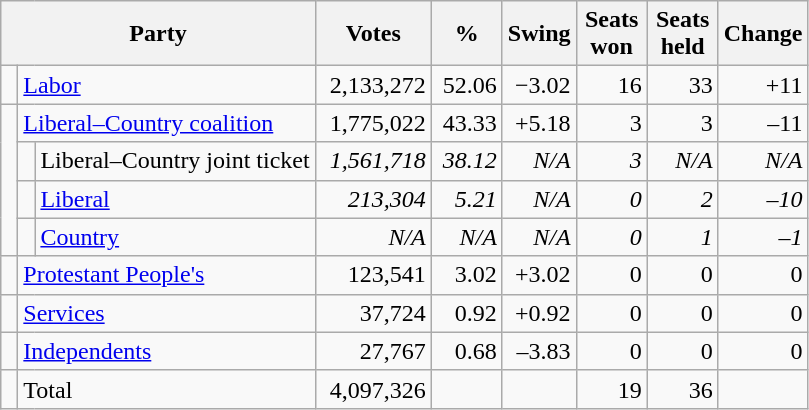<table class="wikitable">
<tr>
<th colspan=3 style="width:180px">Party</th>
<th style="width:70px">Votes</th>
<th style="width:40px">%</th>
<th style="width:40px">Swing</th>
<th style="width:40px">Seats won</th>
<th style="width:40px">Seats held</th>
<th style="width:40px">Change</th>
</tr>
<tr>
<td> </td>
<td colspan=2><a href='#'>Labor</a></td>
<td align=right>2,133,272</td>
<td align=right>52.06</td>
<td align=right>−3.02</td>
<td align=right>16</td>
<td align=right>33</td>
<td align=right>+11</td>
</tr>
<tr>
<td rowspan=4> </td>
<td colspan=2><a href='#'>Liberal–Country coalition</a></td>
<td align=right>1,775,022</td>
<td align=right>43.33</td>
<td align=right>+5.18</td>
<td align=right>3</td>
<td align=right>3</td>
<td align=right>–11</td>
</tr>
<tr>
<td> </td>
<td>Liberal–Country joint ticket</td>
<td align=right><em>1,561,718</em></td>
<td align=right><em>38.12</em></td>
<td align=right><em>N/A</em></td>
<td align=right><em>3</em></td>
<td align=right><em>N/A</em></td>
<td align=right><em>N/A</em></td>
</tr>
<tr>
<td> </td>
<td><a href='#'>Liberal</a></td>
<td align=right><em>213,304</em></td>
<td align=right><em>5.21</em></td>
<td align=right><em>N/A</em></td>
<td align=right><em>0</em></td>
<td align=right><em>2</em></td>
<td align=right><em>–10</em></td>
</tr>
<tr>
<td> </td>
<td><a href='#'>Country</a></td>
<td align=right><em>N/A</em></td>
<td align=right><em>N/A</em></td>
<td align=right><em>N/A</em></td>
<td align=right><em>0</em></td>
<td align=right><em>1</em></td>
<td align=right><em>–1</em></td>
</tr>
<tr>
<td> </td>
<td colspan=2><a href='#'>Protestant People's</a></td>
<td align=right>123,541</td>
<td align=right>3.02</td>
<td align=right>+3.02</td>
<td align=right>0</td>
<td align=right>0</td>
<td align=right>0</td>
</tr>
<tr>
<td> </td>
<td colspan=2><a href='#'>Services</a></td>
<td align=right>37,724</td>
<td align=right>0.92</td>
<td align=right>+0.92</td>
<td align=right>0</td>
<td align=right>0</td>
<td align=right>0</td>
</tr>
<tr>
<td> </td>
<td colspan=2><a href='#'>Independents</a></td>
<td align=right>27,767</td>
<td align=right>0.68</td>
<td align=right>–3.83</td>
<td align=right>0</td>
<td align=right>0</td>
<td align=right>0</td>
</tr>
<tr>
<td> </td>
<td colspan=2>Total</td>
<td align=right>4,097,326</td>
<td align=right> </td>
<td align=right> </td>
<td align=right>19</td>
<td align=right>36</td>
<td align=right></td>
</tr>
</table>
